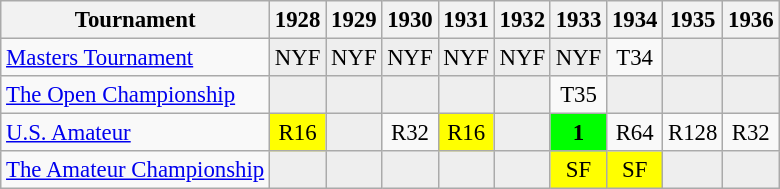<table class="wikitable" style="font-size:95%;text-align:center;">
<tr>
<th>Tournament</th>
<th>1928</th>
<th>1929</th>
<th>1930</th>
<th>1931</th>
<th>1932</th>
<th>1933</th>
<th>1934</th>
<th>1935</th>
<th>1936</th>
</tr>
<tr>
<td align=left><a href='#'>Masters Tournament</a></td>
<td style="background:#eeeeee;">NYF</td>
<td style="background:#eeeeee;">NYF</td>
<td style="background:#eeeeee;">NYF</td>
<td style="background:#eeeeee;">NYF</td>
<td style="background:#eeeeee;">NYF</td>
<td style="background:#eeeeee;">NYF</td>
<td>T34</td>
<td style="background:#eeeeee;"></td>
<td style="background:#eeeeee;"></td>
</tr>
<tr>
<td align=left><a href='#'>The Open Championship</a></td>
<td style="background:#eeeeee;"></td>
<td style="background:#eeeeee;"></td>
<td style="background:#eeeeee;"></td>
<td style="background:#eeeeee;"></td>
<td style="background:#eeeeee;"></td>
<td>T35</td>
<td style="background:#eeeeee;"></td>
<td style="background:#eeeeee;"></td>
<td style="background:#eeeeee;"></td>
</tr>
<tr>
<td align=left><a href='#'>U.S. Amateur</a></td>
<td style="background:yellow;">R16</td>
<td style="background:#eeeeee;"></td>
<td>R32</td>
<td style="background:yellow;">R16</td>
<td style="background:#eeeeee;"></td>
<td style="background:lime;"><strong>1</strong></td>
<td>R64</td>
<td>R128</td>
<td>R32</td>
</tr>
<tr>
<td align=left><a href='#'>The Amateur Championship</a></td>
<td style="background:#eeeeee;"></td>
<td style="background:#eeeeee;"></td>
<td style="background:#eeeeee;"></td>
<td style="background:#eeeeee;"></td>
<td style="background:#eeeeee;"></td>
<td style="background:yellow;">SF</td>
<td style="background:yellow;">SF</td>
<td style="background:#eeeeee;"></td>
<td style="background:#eeeeee;"></td>
</tr>
</table>
